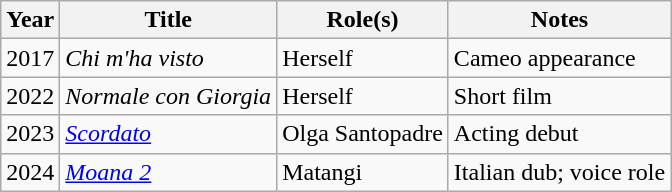<table class="wikitable plainrowheaders sortable">
<tr>
<th scope="col">Year</th>
<th scope="col">Title</th>
<th scope="col">Role(s)</th>
<th scope="col" class="unsortable">Notes</th>
</tr>
<tr>
<td>2017</td>
<td><em>Chi m'ha visto</em></td>
<td>Herself</td>
<td>Cameo appearance</td>
</tr>
<tr>
<td>2022</td>
<td><em>Normale con Giorgia</em></td>
<td>Herself</td>
<td>Short film</td>
</tr>
<tr>
<td>2023</td>
<td><em><a href='#'>Scordato</a></em></td>
<td>Olga Santopadre</td>
<td>Acting debut</td>
</tr>
<tr>
<td>2024</td>
<td><em><a href='#'>Moana 2</a></em></td>
<td>Matangi</td>
<td>Italian dub; voice role</td>
</tr>
</table>
